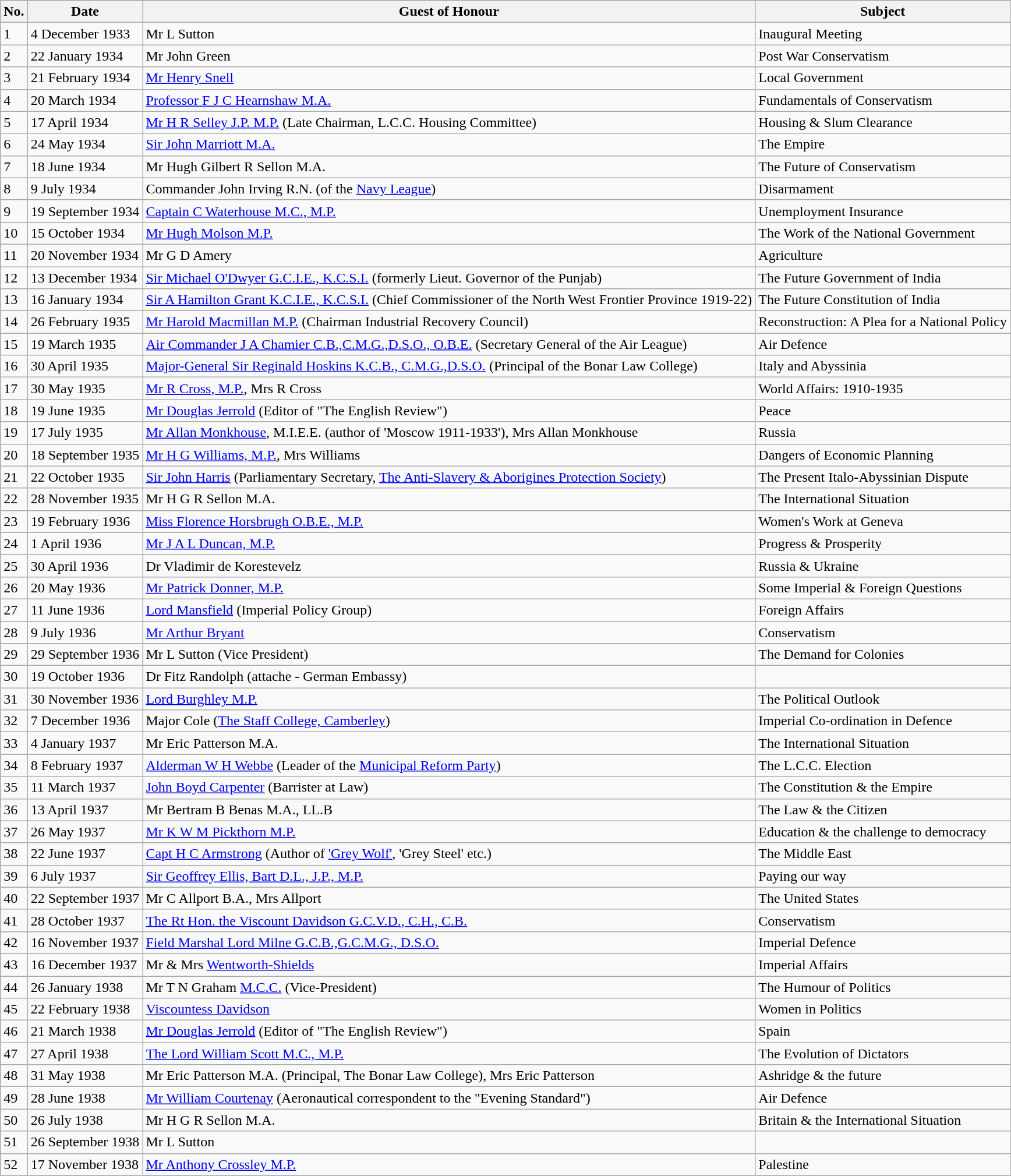<table class="wikitable">
<tr>
<th>No.</th>
<th>Date</th>
<th>Guest of Honour</th>
<th>Subject</th>
</tr>
<tr>
<td>1</td>
<td>4 December 1933</td>
<td>Mr L Sutton</td>
<td>Inaugural Meeting</td>
</tr>
<tr>
<td>2</td>
<td>22 January 1934</td>
<td>Mr John Green</td>
<td>Post War Conservatism</td>
</tr>
<tr>
<td>3</td>
<td>21 February 1934</td>
<td><a href='#'>Mr Henry Snell</a></td>
<td>Local Government</td>
</tr>
<tr>
<td>4</td>
<td>20 March 1934</td>
<td><a href='#'>Professor F J C Hearnshaw M.A.</a></td>
<td>Fundamentals of Conservatism</td>
</tr>
<tr>
<td>5</td>
<td>17 April 1934</td>
<td><a href='#'>Mr H R Selley J.P. M.P.</a> (Late Chairman, L.C.C. Housing Committee)</td>
<td>Housing & Slum Clearance</td>
</tr>
<tr>
<td>6</td>
<td>24 May 1934</td>
<td><a href='#'>Sir John Marriott M.A.</a></td>
<td>The Empire</td>
</tr>
<tr>
<td>7</td>
<td>18 June 1934</td>
<td>Mr Hugh Gilbert R Sellon M.A.</td>
<td>The Future of Conservatism</td>
</tr>
<tr>
<td>8</td>
<td>9 July 1934</td>
<td>Commander John Irving R.N. (of the <a href='#'>Navy League</a>)</td>
<td>Disarmament</td>
</tr>
<tr>
<td>9</td>
<td>19 September 1934</td>
<td><a href='#'>Captain C Waterhouse M.C., M.P.</a></td>
<td>Unemployment Insurance</td>
</tr>
<tr>
<td>10</td>
<td>15 October 1934</td>
<td><a href='#'>Mr Hugh Molson M.P.</a></td>
<td>The Work of the National Government</td>
</tr>
<tr>
<td>11</td>
<td>20 November 1934</td>
<td>Mr G D Amery</td>
<td>Agriculture</td>
</tr>
<tr>
<td>12</td>
<td>13 December 1934</td>
<td><a href='#'>Sir Michael O'Dwyer G.C.I.E., K.C.S.I.</a> (formerly Lieut. Governor of the Punjab)</td>
<td>The Future Government of India</td>
</tr>
<tr>
<td>13</td>
<td>16 January 1934</td>
<td><a href='#'>Sir A Hamilton Grant K.C.I.E., K.C.S.I.</a> (Chief Commissioner of the North West Frontier Province 1919-22)</td>
<td>The Future Constitution of India</td>
</tr>
<tr>
<td>14</td>
<td>26 February 1935</td>
<td><a href='#'>Mr Harold Macmillan M.P.</a> (Chairman Industrial Recovery Council)</td>
<td>Reconstruction: A Plea for a National Policy</td>
</tr>
<tr>
<td>15</td>
<td>19 March 1935</td>
<td><a href='#'>Air Commander J A Chamier C.B.,C.M.G.,D.S.O., O.B.E.</a> (Secretary General of the Air League)</td>
<td>Air Defence</td>
</tr>
<tr>
<td>16</td>
<td>30 April 1935</td>
<td><a href='#'>Major-General Sir Reginald Hoskins K.C.B., C.M.G.,D.S.O.</a> (Principal of the Bonar Law College)</td>
<td>Italy and Abyssinia</td>
</tr>
<tr>
<td>17</td>
<td>30 May 1935</td>
<td><a href='#'>Mr R Cross, M.P.</a>, Mrs R Cross</td>
<td>World Affairs: 1910-1935</td>
</tr>
<tr>
<td>18</td>
<td>19 June 1935</td>
<td><a href='#'>Mr Douglas Jerrold</a> (Editor of "The English Review")</td>
<td>Peace</td>
</tr>
<tr>
<td>19</td>
<td>17 July 1935</td>
<td><a href='#'>Mr Allan Monkhouse</a>, M.I.E.E. (author of 'Moscow 1911-1933'), Mrs Allan Monkhouse</td>
<td>Russia</td>
</tr>
<tr>
<td>20</td>
<td>18 September 1935</td>
<td><a href='#'>Mr H G Williams, M.P.</a>, Mrs Williams</td>
<td>Dangers of Economic Planning</td>
</tr>
<tr>
<td>21</td>
<td>22 October 1935</td>
<td><a href='#'>Sir John Harris</a> (Parliamentary Secretary, <a href='#'>The Anti-Slavery & Aborigines Protection Society</a>)</td>
<td>The Present Italo-Abyssinian Dispute</td>
</tr>
<tr>
<td>22</td>
<td>28 November 1935</td>
<td>Mr H G R Sellon M.A.</td>
<td>The International Situation</td>
</tr>
<tr>
<td>23</td>
<td>19 February 1936</td>
<td><a href='#'>Miss Florence Horsbrugh O.B.E., M.P.</a></td>
<td>Women's Work at Geneva</td>
</tr>
<tr>
<td>24</td>
<td>1 April 1936</td>
<td><a href='#'>Mr J A L Duncan, M.P.</a></td>
<td>Progress & Prosperity</td>
</tr>
<tr>
<td>25</td>
<td>30 April 1936</td>
<td>Dr Vladimir de Korestevelz</td>
<td>Russia & Ukraine</td>
</tr>
<tr>
<td>26</td>
<td>20 May 1936</td>
<td><a href='#'>Mr Patrick Donner, M.P.</a></td>
<td>Some Imperial & Foreign Questions</td>
</tr>
<tr>
<td>27</td>
<td>11 June 1936</td>
<td><a href='#'>Lord Mansfield</a> (Imperial Policy Group)</td>
<td>Foreign Affairs</td>
</tr>
<tr>
<td>28</td>
<td>9 July 1936</td>
<td><a href='#'>Mr Arthur Bryant</a></td>
<td>Conservatism</td>
</tr>
<tr>
<td>29</td>
<td>29 September 1936</td>
<td>Mr L Sutton (Vice President)</td>
<td>The Demand for Colonies</td>
</tr>
<tr>
<td>30</td>
<td>19 October 1936</td>
<td>Dr Fitz Randolph (attache - German Embassy)</td>
<td></td>
</tr>
<tr>
<td>31</td>
<td>30 November 1936</td>
<td><a href='#'>Lord Burghley M.P.</a></td>
<td>The Political Outlook</td>
</tr>
<tr>
<td>32</td>
<td>7 December 1936</td>
<td>Major Cole (<a href='#'>The Staff College, Camberley</a>)</td>
<td>Imperial Co-ordination in Defence</td>
</tr>
<tr>
<td>33</td>
<td>4 January 1937</td>
<td>Mr Eric Patterson M.A.</td>
<td>The International Situation</td>
</tr>
<tr>
<td>34</td>
<td>8 February 1937</td>
<td><a href='#'>Alderman W H Webbe</a> (Leader of the <a href='#'>Municipal Reform Party</a>)</td>
<td>The L.C.C. Election</td>
</tr>
<tr>
<td>35</td>
<td>11 March 1937</td>
<td><a href='#'>John Boyd Carpenter</a> (Barrister at Law)</td>
<td>The Constitution & the Empire</td>
</tr>
<tr>
<td>36</td>
<td>13 April 1937</td>
<td>Mr Bertram B Benas M.A., LL.B</td>
<td>The Law & the Citizen</td>
</tr>
<tr>
<td>37</td>
<td>26 May 1937</td>
<td><a href='#'>Mr K W M Pickthorn M.P.</a></td>
<td>Education & the challenge to democracy</td>
</tr>
<tr>
<td>38</td>
<td>22 June 1937</td>
<td><a href='#'>Capt H C Armstrong</a> (Author of <a href='#'>'Grey Wolf'</a>, 'Grey Steel' etc.)</td>
<td>The Middle East</td>
</tr>
<tr>
<td>39</td>
<td>6 July 1937</td>
<td><a href='#'>Sir Geoffrey Ellis, Bart D.L., J.P., M.P.</a></td>
<td>Paying our way</td>
</tr>
<tr>
<td>40</td>
<td>22 September 1937</td>
<td>Mr C Allport B.A., Mrs Allport</td>
<td>The United States</td>
</tr>
<tr>
<td>41</td>
<td>28 October 1937</td>
<td><a href='#'>The Rt Hon. the Viscount Davidson G.C.V.D., C.H., C.B.</a></td>
<td>Conservatism</td>
</tr>
<tr>
<td>42</td>
<td>16 November 1937</td>
<td><a href='#'>Field Marshal Lord Milne G.C.B.,G.C.M.G., D.S.O.</a></td>
<td>Imperial Defence</td>
</tr>
<tr>
<td>43</td>
<td>16 December 1937</td>
<td>Mr & Mrs <a href='#'>Wentworth-Shields</a></td>
<td>Imperial Affairs</td>
</tr>
<tr>
<td>44</td>
<td>26 January 1938</td>
<td>Mr T N Graham <a href='#'>M.C.C.</a> (Vice-President)</td>
<td>The Humour of Politics</td>
</tr>
<tr>
<td>45</td>
<td>22 February 1938</td>
<td><a href='#'>Viscountess Davidson</a></td>
<td>Women in Politics</td>
</tr>
<tr>
<td>46</td>
<td>21 March 1938</td>
<td><a href='#'>Mr Douglas Jerrold</a> (Editor of "The English Review")</td>
<td>Spain</td>
</tr>
<tr>
<td>47</td>
<td>27 April 1938</td>
<td><a href='#'>The Lord William Scott M.C., M.P.</a></td>
<td>The Evolution of Dictators</td>
</tr>
<tr>
<td>48</td>
<td>31 May 1938</td>
<td>Mr Eric Patterson M.A. (Principal, The Bonar Law College), Mrs Eric Patterson</td>
<td>Ashridge & the future</td>
</tr>
<tr>
<td>49</td>
<td>28 June 1938</td>
<td><a href='#'>Mr William Courtenay</a> (Aeronautical correspondent to the "Evening Standard")</td>
<td>Air Defence</td>
</tr>
<tr>
<td>50</td>
<td>26 July 1938</td>
<td>Mr H G R Sellon M.A.</td>
<td>Britain & the International Situation</td>
</tr>
<tr>
<td>51</td>
<td>26 September 1938</td>
<td>Mr L Sutton</td>
<td></td>
</tr>
<tr>
<td>52</td>
<td>17 November 1938</td>
<td><a href='#'>Mr Anthony Crossley M.P.</a></td>
<td>Palestine</td>
</tr>
</table>
